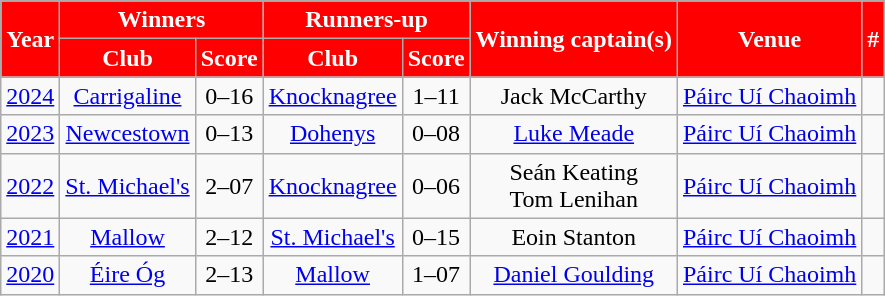<table class="wikitable sortable" style="text-align:center">
<tr>
<th rowspan="2" style="background:red;color:white">Year</th>
<th colspan="2" style="background:red;color:white">Winners</th>
<th colspan="2" style="background:red;color:white">Runners-up</th>
<th rowspan="2" style="background:red;color:white">Winning captain(s)</th>
<th rowspan="2" style="background:red;color:white">Venue</th>
<th rowspan="2" style="background:red;color:white">#</th>
</tr>
<tr>
<th style="background:red;color:white">Club</th>
<th style="background:red;color:white">Score</th>
<th style="background:red;color:white">Club</th>
<th style="background:red;color:white">Score</th>
</tr>
<tr>
<td><a href='#'>2024</a></td>
<td><a href='#'>Carrigaline</a></td>
<td>0–16</td>
<td><a href='#'>Knocknagree</a></td>
<td>1–11</td>
<td>Jack McCarthy</td>
<td><a href='#'>Páirc Uí Chaoimh</a></td>
<td></td>
</tr>
<tr>
<td><a href='#'>2023</a></td>
<td><a href='#'>Newcestown</a></td>
<td>0–13</td>
<td><a href='#'>Dohenys</a></td>
<td>0–08</td>
<td><a href='#'>Luke Meade</a></td>
<td><a href='#'>Páirc Uí Chaoimh</a></td>
<td></td>
</tr>
<tr>
<td><a href='#'>2022</a></td>
<td><a href='#'>St. Michael's</a></td>
<td>2–07</td>
<td><a href='#'>Knocknagree</a></td>
<td>0–06</td>
<td>Seán Keating<br>Tom Lenihan</td>
<td><a href='#'>Páirc Uí Chaoimh</a></td>
<td></td>
</tr>
<tr>
<td><a href='#'>2021</a></td>
<td><a href='#'>Mallow</a></td>
<td>2–12</td>
<td><a href='#'>St. Michael's</a></td>
<td>0–15</td>
<td>Eoin Stanton</td>
<td><a href='#'>Páirc Uí Chaoimh</a></td>
<td></td>
</tr>
<tr>
<td><a href='#'>2020</a></td>
<td><a href='#'>Éire Óg</a></td>
<td>2–13</td>
<td><a href='#'>Mallow</a></td>
<td>1–07</td>
<td><a href='#'>Daniel Goulding</a></td>
<td><a href='#'>Páirc Uí Chaoimh</a></td>
<td></td>
</tr>
</table>
